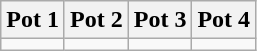<table class="wikitable">
<tr>
<th>Pot 1</th>
<th>Pot 2</th>
<th>Pot 3</th>
<th>Pot 4</th>
</tr>
<tr>
<td valign=top></td>
<td valign=top></td>
<td valign=top></td>
<td valign=top></td>
</tr>
</table>
